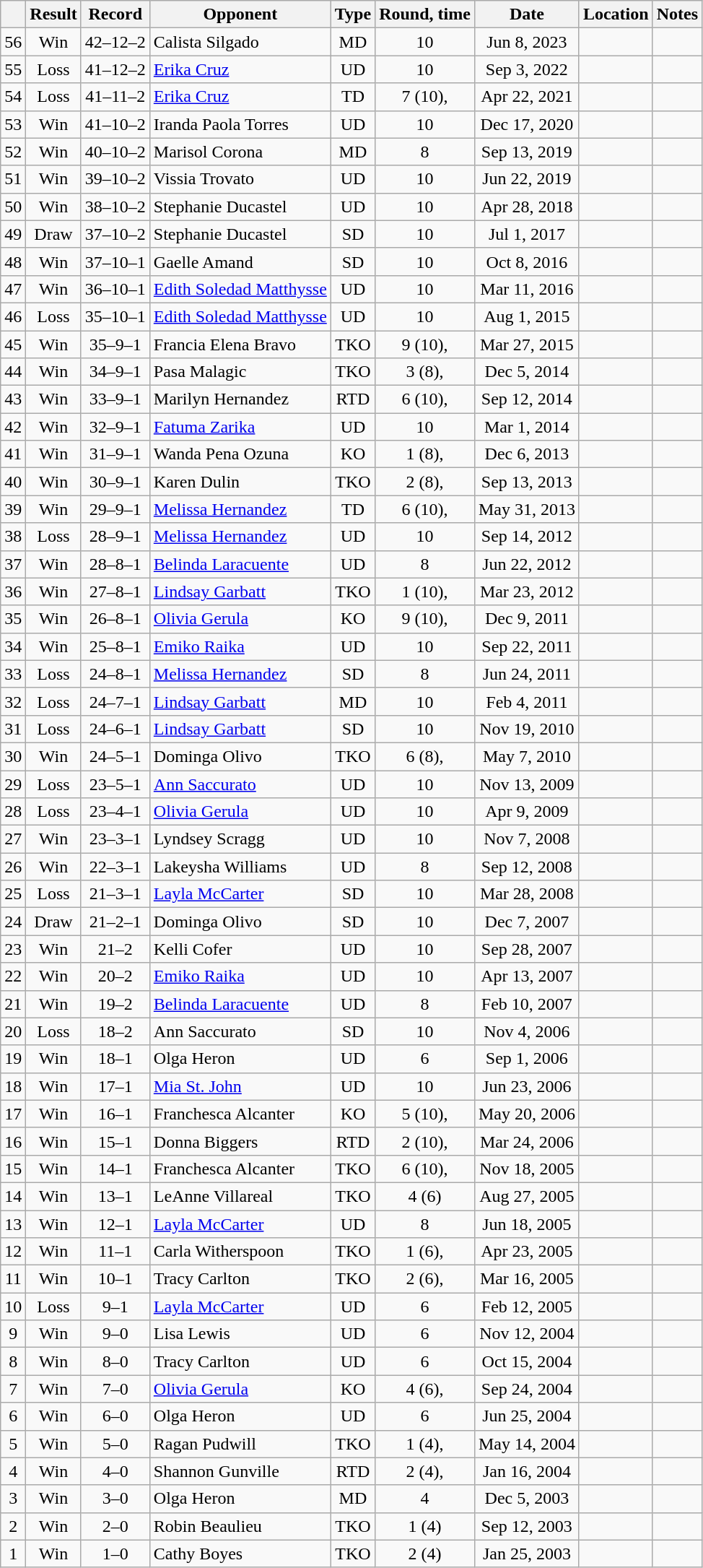<table class=wikitable style=text-align:center>
<tr>
<th></th>
<th>Result</th>
<th>Record</th>
<th>Opponent</th>
<th>Type</th>
<th>Round, time</th>
<th>Date</th>
<th>Location</th>
<th>Notes</th>
</tr>
<tr>
<td>56</td>
<td>Win</td>
<td>42–12–2</td>
<td align=left>Calista Silgado</td>
<td>MD</td>
<td>10</td>
<td>Jun 8, 2023</td>
<td align=left></td>
<td align=left></td>
</tr>
<tr>
<td>55</td>
<td>Loss</td>
<td>41–12–2</td>
<td align=left><a href='#'>Erika Cruz</a></td>
<td>UD</td>
<td>10</td>
<td>Sep 3, 2022</td>
<td align=left></td>
<td align=left></td>
</tr>
<tr>
<td>54</td>
<td>Loss</td>
<td>41–11–2</td>
<td align=left><a href='#'>Erika Cruz</a></td>
<td>TD</td>
<td>7 (10), </td>
<td>Apr 22, 2021</td>
<td align=left></td>
<td align=left></td>
</tr>
<tr>
<td>53</td>
<td>Win</td>
<td>41–10–2</td>
<td align=left>Iranda Paola Torres</td>
<td>UD</td>
<td>10</td>
<td>Dec 17, 2020</td>
<td align=left></td>
<td align=left></td>
</tr>
<tr>
<td>52</td>
<td>Win</td>
<td>40–10–2</td>
<td align=left>Marisol Corona</td>
<td>MD</td>
<td>8</td>
<td>Sep 13, 2019</td>
<td align=left></td>
<td align=left></td>
</tr>
<tr>
<td>51</td>
<td>Win</td>
<td>39–10–2</td>
<td align=left>Vissia Trovato</td>
<td>UD</td>
<td>10</td>
<td>Jun 22, 2019</td>
<td align=left></td>
<td align=left></td>
</tr>
<tr>
<td>50</td>
<td>Win</td>
<td>38–10–2</td>
<td align=left>Stephanie Ducastel</td>
<td>UD</td>
<td>10</td>
<td>Apr 28, 2018</td>
<td align=left></td>
<td align=left></td>
</tr>
<tr>
<td>49</td>
<td>Draw</td>
<td>37–10–2</td>
<td align=left>Stephanie Ducastel</td>
<td>SD</td>
<td>10</td>
<td>Jul 1, 2017</td>
<td align=left></td>
<td align=left></td>
</tr>
<tr>
<td>48</td>
<td>Win</td>
<td>37–10–1</td>
<td align=left>Gaelle Amand</td>
<td>SD</td>
<td>10</td>
<td>Oct 8, 2016</td>
<td align=left></td>
<td align=left></td>
</tr>
<tr>
<td>47</td>
<td>Win</td>
<td>36–10–1</td>
<td align=left><a href='#'>Edith Soledad Matthysse</a></td>
<td>UD</td>
<td>10</td>
<td>Mar 11, 2016</td>
<td align=left></td>
<td align=left></td>
</tr>
<tr>
<td>46</td>
<td>Loss</td>
<td>35–10–1</td>
<td align=left><a href='#'>Edith Soledad Matthysse</a></td>
<td>UD</td>
<td>10</td>
<td>Aug 1, 2015</td>
<td align=left></td>
<td align=left></td>
</tr>
<tr>
<td>45</td>
<td>Win</td>
<td>35–9–1</td>
<td align=left>Francia Elena Bravo</td>
<td>TKO</td>
<td>9 (10), </td>
<td>Mar 27, 2015</td>
<td align=left></td>
<td align=left></td>
</tr>
<tr>
<td>44</td>
<td>Win</td>
<td>34–9–1</td>
<td align=left>Pasa Malagic</td>
<td>TKO</td>
<td>3 (8), </td>
<td>Dec 5, 2014</td>
<td align=left></td>
<td align=left></td>
</tr>
<tr>
<td>43</td>
<td>Win</td>
<td>33–9–1</td>
<td align=left>Marilyn Hernandez</td>
<td>RTD</td>
<td>6 (10), </td>
<td>Sep 12, 2014</td>
<td align=left></td>
<td align=left></td>
</tr>
<tr>
<td>42</td>
<td>Win</td>
<td>32–9–1</td>
<td align=left><a href='#'>Fatuma Zarika</a></td>
<td>UD</td>
<td>10</td>
<td>Mar 1, 2014</td>
<td align=left></td>
<td align=left></td>
</tr>
<tr>
<td>41</td>
<td>Win</td>
<td>31–9–1</td>
<td align=left>Wanda Pena Ozuna</td>
<td>KO</td>
<td>1 (8), </td>
<td>Dec 6, 2013</td>
<td align=left></td>
<td align=left></td>
</tr>
<tr>
<td>40</td>
<td>Win</td>
<td>30–9–1</td>
<td align=left>Karen Dulin</td>
<td>TKO</td>
<td>2 (8), </td>
<td>Sep 13, 2013</td>
<td align=left></td>
<td align=left></td>
</tr>
<tr>
<td>39</td>
<td>Win</td>
<td>29–9–1</td>
<td align=left><a href='#'>Melissa Hernandez</a></td>
<td>TD</td>
<td>6 (10), </td>
<td>May 31, 2013</td>
<td align=left></td>
<td align=left></td>
</tr>
<tr>
<td>38</td>
<td>Loss</td>
<td>28–9–1</td>
<td align=left><a href='#'>Melissa Hernandez</a></td>
<td>UD</td>
<td>10</td>
<td>Sep 14, 2012</td>
<td align=left></td>
<td align=left></td>
</tr>
<tr>
<td>37</td>
<td>Win</td>
<td>28–8–1</td>
<td align=left><a href='#'>Belinda Laracuente</a></td>
<td>UD</td>
<td>8</td>
<td>Jun 22, 2012</td>
<td align=left></td>
<td align=left></td>
</tr>
<tr>
<td>36</td>
<td>Win</td>
<td>27–8–1</td>
<td align=left><a href='#'>Lindsay Garbatt</a></td>
<td>TKO</td>
<td>1 (10), </td>
<td>Mar 23, 2012</td>
<td align=left></td>
<td align=left></td>
</tr>
<tr>
<td>35</td>
<td>Win</td>
<td>26–8–1</td>
<td align=left><a href='#'>Olivia Gerula</a></td>
<td>KO</td>
<td>9 (10), </td>
<td>Dec 9, 2011</td>
<td align=left></td>
<td align=left></td>
</tr>
<tr>
<td>34</td>
<td>Win</td>
<td>25–8–1</td>
<td align=left><a href='#'>Emiko Raika</a></td>
<td>UD</td>
<td>10</td>
<td>Sep 22, 2011</td>
<td align=left></td>
<td align=left></td>
</tr>
<tr>
<td>33</td>
<td>Loss</td>
<td>24–8–1</td>
<td align=left><a href='#'>Melissa Hernandez</a></td>
<td>SD</td>
<td>8</td>
<td>Jun 24, 2011</td>
<td align=left></td>
<td align=left></td>
</tr>
<tr>
<td>32</td>
<td>Loss</td>
<td>24–7–1</td>
<td align=left><a href='#'>Lindsay Garbatt</a></td>
<td>MD</td>
<td>10</td>
<td>Feb 4, 2011</td>
<td align=left></td>
<td align=left></td>
</tr>
<tr>
<td>31</td>
<td>Loss</td>
<td>24–6–1</td>
<td align=left><a href='#'>Lindsay Garbatt</a></td>
<td>SD</td>
<td>10</td>
<td>Nov 19, 2010</td>
<td align=left></td>
<td align=left></td>
</tr>
<tr>
<td>30</td>
<td>Win</td>
<td>24–5–1</td>
<td align=left>Dominga Olivo</td>
<td>TKO</td>
<td>6 (8), </td>
<td>May 7, 2010</td>
<td align=left></td>
<td align=left></td>
</tr>
<tr>
<td>29</td>
<td>Loss</td>
<td>23–5–1</td>
<td align=left><a href='#'>Ann Saccurato</a></td>
<td>UD</td>
<td>10</td>
<td>Nov 13, 2009</td>
<td align=left></td>
<td align=left></td>
</tr>
<tr>
<td>28</td>
<td>Loss</td>
<td>23–4–1</td>
<td align=left><a href='#'>Olivia Gerula</a></td>
<td>UD</td>
<td>10</td>
<td>Apr 9, 2009</td>
<td align=left></td>
<td align=left></td>
</tr>
<tr>
<td>27</td>
<td>Win</td>
<td>23–3–1</td>
<td align=left>Lyndsey Scragg</td>
<td>UD</td>
<td>10</td>
<td>Nov 7, 2008</td>
<td align=left></td>
<td align=left></td>
</tr>
<tr>
<td>26</td>
<td>Win</td>
<td>22–3–1</td>
<td align=left>Lakeysha Williams</td>
<td>UD</td>
<td>8</td>
<td>Sep 12, 2008</td>
<td align=left></td>
<td align=left></td>
</tr>
<tr>
<td>25</td>
<td>Loss</td>
<td>21–3–1</td>
<td align=left><a href='#'>Layla McCarter</a></td>
<td>SD</td>
<td>10</td>
<td>Mar 28, 2008</td>
<td align=left></td>
<td align=left></td>
</tr>
<tr>
<td>24</td>
<td>Draw</td>
<td>21–2–1</td>
<td align=left>Dominga Olivo</td>
<td>SD</td>
<td>10</td>
<td>Dec 7, 2007</td>
<td align=left></td>
<td align=left></td>
</tr>
<tr>
<td>23</td>
<td>Win</td>
<td>21–2</td>
<td align=left>Kelli Cofer</td>
<td>UD</td>
<td>10</td>
<td>Sep 28, 2007</td>
<td align=left></td>
<td align=left></td>
</tr>
<tr>
<td>22</td>
<td>Win</td>
<td>20–2</td>
<td align=left><a href='#'>Emiko Raika</a></td>
<td>UD</td>
<td>10</td>
<td>Apr 13, 2007</td>
<td align=left></td>
<td align=left></td>
</tr>
<tr>
<td>21</td>
<td>Win</td>
<td>19–2</td>
<td align=left><a href='#'>Belinda Laracuente</a></td>
<td>UD</td>
<td>8</td>
<td>Feb 10, 2007</td>
<td align=left></td>
<td align=left></td>
</tr>
<tr>
<td>20</td>
<td>Loss</td>
<td>18–2</td>
<td align=left>Ann Saccurato</td>
<td>SD</td>
<td>10</td>
<td>Nov 4, 2006</td>
<td align=left></td>
<td align=left></td>
</tr>
<tr>
<td>19</td>
<td>Win</td>
<td>18–1</td>
<td align=left>Olga Heron</td>
<td>UD</td>
<td>6</td>
<td>Sep 1, 2006</td>
<td align=left></td>
<td align=left></td>
</tr>
<tr>
<td>18</td>
<td>Win</td>
<td>17–1</td>
<td align=left><a href='#'>Mia St. John</a></td>
<td>UD</td>
<td>10</td>
<td>Jun 23, 2006</td>
<td align=left></td>
<td align=left></td>
</tr>
<tr>
<td>17</td>
<td>Win</td>
<td>16–1</td>
<td align=left>Franchesca Alcanter</td>
<td>KO</td>
<td>5 (10), </td>
<td>May 20, 2006</td>
<td align=left></td>
<td align=left></td>
</tr>
<tr>
<td>16</td>
<td>Win</td>
<td>15–1</td>
<td align=left>Donna Biggers</td>
<td>RTD</td>
<td>2 (10), </td>
<td>Mar 24, 2006</td>
<td align=left></td>
<td align=left></td>
</tr>
<tr>
<td>15</td>
<td>Win</td>
<td>14–1</td>
<td align=left>Franchesca Alcanter</td>
<td>TKO</td>
<td>6 (10), </td>
<td>Nov 18, 2005</td>
<td align=left></td>
<td align=left></td>
</tr>
<tr>
<td>14</td>
<td>Win</td>
<td>13–1</td>
<td align=left>LeAnne Villareal</td>
<td>TKO</td>
<td>4 (6)</td>
<td>Aug 27, 2005</td>
<td align=left></td>
<td align=left></td>
</tr>
<tr>
<td>13</td>
<td>Win</td>
<td>12–1</td>
<td align=left><a href='#'>Layla McCarter</a></td>
<td>UD</td>
<td>8</td>
<td>Jun 18, 2005</td>
<td align=left></td>
<td align=left></td>
</tr>
<tr>
<td>12</td>
<td>Win</td>
<td>11–1</td>
<td align=left>Carla Witherspoon</td>
<td>TKO</td>
<td>1 (6), </td>
<td>Apr 23, 2005</td>
<td align=left></td>
<td align=left></td>
</tr>
<tr>
<td>11</td>
<td>Win</td>
<td>10–1</td>
<td align=left>Tracy Carlton</td>
<td>TKO</td>
<td>2 (6), </td>
<td>Mar 16, 2005</td>
<td align=left></td>
<td align=left></td>
</tr>
<tr>
<td>10</td>
<td>Loss</td>
<td>9–1</td>
<td align=left><a href='#'>Layla McCarter</a></td>
<td>UD</td>
<td>6</td>
<td>Feb 12, 2005</td>
<td align=left></td>
<td align=left></td>
</tr>
<tr>
<td>9</td>
<td>Win</td>
<td>9–0</td>
<td align=left>Lisa Lewis</td>
<td>UD</td>
<td>6</td>
<td>Nov 12, 2004</td>
<td align=left></td>
<td align=left></td>
</tr>
<tr>
<td>8</td>
<td>Win</td>
<td>8–0</td>
<td align=left>Tracy Carlton</td>
<td>UD</td>
<td>6</td>
<td>Oct 15, 2004</td>
<td align=left></td>
<td align=left></td>
</tr>
<tr>
<td>7</td>
<td>Win</td>
<td>7–0</td>
<td align=left><a href='#'>Olivia Gerula</a></td>
<td>KO</td>
<td>4 (6), </td>
<td>Sep 24, 2004</td>
<td align=left></td>
<td align=left></td>
</tr>
<tr>
<td>6</td>
<td>Win</td>
<td>6–0</td>
<td align=left>Olga Heron</td>
<td>UD</td>
<td>6</td>
<td>Jun 25, 2004</td>
<td align=left></td>
<td align=left></td>
</tr>
<tr>
<td>5</td>
<td>Win</td>
<td>5–0</td>
<td align=left>Ragan Pudwill</td>
<td>TKO</td>
<td>1 (4), </td>
<td>May 14, 2004</td>
<td align=left></td>
<td align=left></td>
</tr>
<tr>
<td>4</td>
<td>Win</td>
<td>4–0</td>
<td align=left>Shannon Gunville</td>
<td>RTD</td>
<td>2 (4), </td>
<td>Jan 16, 2004</td>
<td align=left></td>
<td align=left></td>
</tr>
<tr>
<td>3</td>
<td>Win</td>
<td>3–0</td>
<td align=left>Olga Heron</td>
<td>MD</td>
<td>4</td>
<td>Dec 5, 2003</td>
<td align=left></td>
<td align=left></td>
</tr>
<tr>
<td>2</td>
<td>Win</td>
<td>2–0</td>
<td align=left>Robin Beaulieu</td>
<td>TKO</td>
<td>1 (4)</td>
<td>Sep 12, 2003</td>
<td align=left></td>
<td align=left></td>
</tr>
<tr>
<td>1</td>
<td>Win</td>
<td>1–0</td>
<td align=left>Cathy Boyes</td>
<td>TKO</td>
<td>2 (4)</td>
<td>Jan 25, 2003</td>
<td align=left></td>
<td align=left></td>
</tr>
</table>
